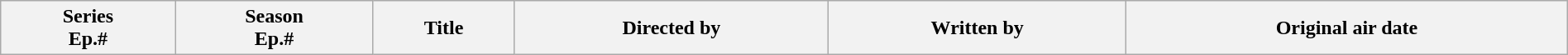<table class="wikitable plainrowheaders" style="width:100%; margin:auto;">
<tr>
<th>Series<br>Ep.#</th>
<th>Season<br>Ep.#</th>
<th>Title</th>
<th>Directed by</th>
<th>Written by</th>
<th>Original air date<br>















</th>
</tr>
</table>
